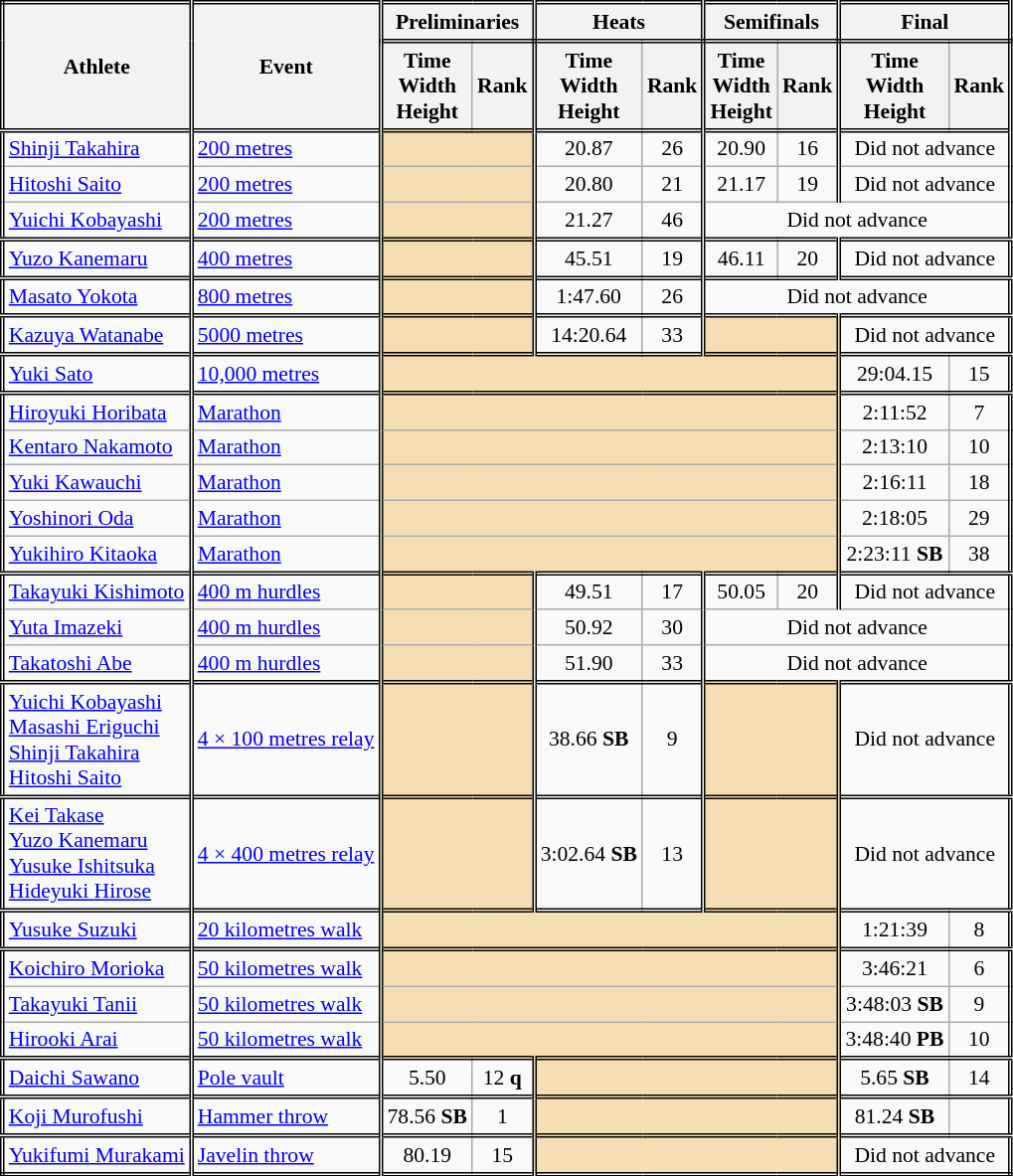<table class=wikitable style="font-size:90%; border: double;">
<tr>
<th rowspan="2" style="border-right:double">Athlete</th>
<th rowspan="2" style="border-right:double">Event</th>
<th colspan="2" style="border-right:double; border-bottom:double;">Preliminaries</th>
<th colspan="2" style="border-right:double; border-bottom:double;">Heats</th>
<th colspan="2" style="border-right:double; border-bottom:double;">Semifinals</th>
<th colspan="2" style="border-right:double; border-bottom:double;">Final</th>
</tr>
<tr>
<th>Time<br>Width<br>Height</th>
<th style="border-right:double">Rank</th>
<th>Time<br>Width<br>Height</th>
<th style="border-right:double">Rank</th>
<th>Time<br>Width<br>Height</th>
<th style="border-right:double">Rank</th>
<th>Time<br>Width<br>Height</th>
<th style="border-right:double">Rank</th>
</tr>
<tr style="border-top: double;">
<td style="border-right:double"><a href='#'>Shinji Takahira</a></td>
<td style="border-right:double"><a href='#'>200 metres</a></td>
<td style="border-right:double" colspan= 2 bgcolor="wheat"></td>
<td align=center>20.87</td>
<td align=center style="border-right:double">26</td>
<td align=center>20.90</td>
<td align=center style="border-right:double">16</td>
<td colspan="2" align=center>Did not advance</td>
</tr>
<tr>
<td style="border-right:double"><a href='#'>Hitoshi Saito</a></td>
<td style="border-right:double"><a href='#'>200 metres</a></td>
<td style="border-right:double" colspan= 2 bgcolor="wheat"></td>
<td align=center>20.80</td>
<td align=center style="border-right:double">21</td>
<td align=center>21.17</td>
<td align=center style="border-right:double">19</td>
<td colspan="2" align=center>Did not advance</td>
</tr>
<tr>
<td style="border-right:double"><a href='#'>Yuichi Kobayashi</a></td>
<td style="border-right:double"><a href='#'>200 metres</a></td>
<td style="border-right:double" colspan= 2 bgcolor="wheat"></td>
<td align=center>21.27</td>
<td align=center style="border-right:double">46</td>
<td colspan="4" align=center>Did not advance</td>
</tr>
<tr style="border-top: double;">
<td style="border-right:double"><a href='#'>Yuzo Kanemaru</a></td>
<td style="border-right:double"><a href='#'>400 metres</a></td>
<td style="border-right:double" colspan= 2 bgcolor="wheat"></td>
<td align=center>45.51</td>
<td align=center style="border-right:double">19</td>
<td align=center>46.11</td>
<td align=center style="border-right:double">20</td>
<td colspan="2" align=center>Did not advance</td>
</tr>
<tr style="border-top: double;">
<td style="border-right:double"><a href='#'>Masato Yokota</a></td>
<td style="border-right:double"><a href='#'>800 metres</a></td>
<td style="border-right:double" colspan= 2 bgcolor="wheat"></td>
<td align=center>1:47.60</td>
<td align=center style="border-right:double">26</td>
<td colspan="4" align=center>Did not advance</td>
</tr>
<tr style="border-top: double;">
<td style="border-right:double"><a href='#'>Kazuya Watanabe</a></td>
<td style="border-right:double"><a href='#'>5000 metres</a></td>
<td style="border-right:double" colspan= 2 bgcolor="wheat"></td>
<td align=center>14:20.64</td>
<td align=center style="border-right:double">33</td>
<td style="border-right:double" colspan= 2 bgcolor="wheat"></td>
<td colspan="2" align=center>Did not advance</td>
</tr>
<tr style="border-top: double;">
<td style="border-right:double"><a href='#'>Yuki Sato</a></td>
<td style="border-right:double"><a href='#'>10,000 metres</a></td>
<td style="border-right:double" colspan= 6 bgcolor="wheat"></td>
<td align=center>29:04.15</td>
<td align=center>15</td>
</tr>
<tr style="border-top: double;">
<td style="border-right:double"><a href='#'>Hiroyuki Horibata</a></td>
<td style="border-right:double"><a href='#'>Marathon</a></td>
<td style="border-right:double" colspan= 6 bgcolor="wheat"></td>
<td align=center>2:11:52</td>
<td align=center>7</td>
</tr>
<tr>
<td style="border-right:double"><a href='#'>Kentaro Nakamoto</a></td>
<td style="border-right:double"><a href='#'>Marathon</a></td>
<td style="border-right:double" colspan= 6 bgcolor="wheat"></td>
<td align=center>2:13:10</td>
<td align=center>10</td>
</tr>
<tr>
<td style="border-right:double"><a href='#'>Yuki Kawauchi</a></td>
<td style="border-right:double"><a href='#'>Marathon</a></td>
<td style="border-right:double" colspan= 6 bgcolor="wheat"></td>
<td align=center>2:16:11</td>
<td align=center>18</td>
</tr>
<tr>
<td style="border-right:double"><a href='#'>Yoshinori Oda</a></td>
<td style="border-right:double"><a href='#'>Marathon</a></td>
<td style="border-right:double" colspan= 6 bgcolor="wheat"></td>
<td align=center>2:18:05</td>
<td align=center>29</td>
</tr>
<tr>
<td style="border-right:double"><a href='#'>Yukihiro Kitaoka</a></td>
<td style="border-right:double"><a href='#'>Marathon</a></td>
<td style="border-right:double" colspan= 6 bgcolor="wheat"></td>
<td align=center>2:23:11 <strong>SB</strong></td>
<td align=center>38</td>
</tr>
<tr style="border-top: double;">
<td style="border-right:double"><a href='#'>Takayuki Kishimoto</a></td>
<td style="border-right:double"><a href='#'>400 m hurdles</a></td>
<td style="border-right:double" colspan= 2 bgcolor="wheat"></td>
<td align=center>49.51</td>
<td align=center style="border-right:double">17</td>
<td align=center>50.05</td>
<td align=center style="border-right:double">20</td>
<td colspan="2" align=center>Did not advance</td>
</tr>
<tr>
<td style="border-right:double"><a href='#'>Yuta Imazeki</a></td>
<td style="border-right:double"><a href='#'>400 m hurdles</a></td>
<td style="border-right:double" colspan= 2 bgcolor="wheat"></td>
<td align=center>50.92</td>
<td align=center style="border-right:double">30</td>
<td colspan="4" align=center>Did not advance</td>
</tr>
<tr>
<td style="border-right:double"><a href='#'>Takatoshi Abe</a></td>
<td style="border-right:double"><a href='#'>400 m hurdles</a></td>
<td style="border-right:double" colspan= 2 bgcolor="wheat"></td>
<td align=center>51.90</td>
<td align=center style="border-right:double">33</td>
<td colspan="4" align=center>Did not advance</td>
</tr>
<tr style="border-top: double;">
<td style="border-right:double"><a href='#'>Yuichi Kobayashi</a><br><a href='#'>Masashi Eriguchi</a><br><a href='#'>Shinji Takahira</a><br><a href='#'>Hitoshi Saito</a><br></td>
<td style="border-right:double"><a href='#'>4 × 100 metres relay</a></td>
<td style="border-right:double" colspan= 2 bgcolor="wheat"></td>
<td align=center>38.66 <strong>SB</strong></td>
<td align=center style="border-right:double">9</td>
<td style="border-right:double" colspan= 2 bgcolor="wheat"></td>
<td colspan="2" align=center>Did not advance</td>
</tr>
<tr style="border-top: double;">
<td style="border-right:double"><a href='#'>Kei Takase</a><br><a href='#'>Yuzo Kanemaru</a><br><a href='#'>Yusuke Ishitsuka</a><br><a href='#'>Hideyuki Hirose</a><br></td>
<td style="border-right:double"><a href='#'>4 × 400 metres relay</a></td>
<td style="border-right:double" colspan= 2 bgcolor="wheat"></td>
<td align=center>3:02.64 <strong>SB</strong></td>
<td align=center style="border-right:double">13</td>
<td style="border-right:double" colspan= 2 bgcolor="wheat"></td>
<td colspan="2" align=center>Did not advance</td>
</tr>
<tr style="border-top: double;">
<td style="border-right:double"><a href='#'>Yusuke Suzuki</a></td>
<td style="border-right:double"><a href='#'>20 kilometres walk</a></td>
<td style="border-right:double" colspan= 6 bgcolor="wheat"></td>
<td align=center>1:21:39</td>
<td align=center>8</td>
</tr>
<tr style="border-top: double;">
<td style="border-right:double"><a href='#'>Koichiro Morioka</a></td>
<td style="border-right:double"><a href='#'>50 kilometres walk</a></td>
<td style="border-right:double" colspan= 6 bgcolor="wheat"></td>
<td align=center>3:46:21</td>
<td align=center>6</td>
</tr>
<tr>
<td style="border-right:double"><a href='#'>Takayuki Tanii</a></td>
<td style="border-right:double"><a href='#'>50 kilometres walk</a></td>
<td style="border-right:double" colspan= 6 bgcolor="wheat"></td>
<td align=center>3:48:03 <strong>SB</strong></td>
<td align=center>9</td>
</tr>
<tr>
<td style="border-right:double"><a href='#'>Hirooki Arai</a></td>
<td style="border-right:double"><a href='#'>50 kilometres walk</a></td>
<td style="border-right:double" colspan= 6 bgcolor="wheat"></td>
<td align=center>3:48:40 <strong>PB</strong></td>
<td align=center>10</td>
</tr>
<tr style="border-top: double;">
<td style="border-right:double"><a href='#'>Daichi Sawano</a></td>
<td style="border-right:double"><a href='#'>Pole vault</a></td>
<td align=center>5.50</td>
<td align=center style="border-right:double">12 <strong>q</strong></td>
<td style="border-right:double" colspan= 4 bgcolor="wheat"></td>
<td align=center>5.65 <strong>SB</strong></td>
<td align=center>14</td>
</tr>
<tr style="border-top: double;">
<td style="border-right:double"><a href='#'>Koji Murofushi</a></td>
<td style="border-right:double"><a href='#'>Hammer throw</a></td>
<td align=center>78.56 <strong>SB</strong></td>
<td align=center style="border-right:double">1</td>
<td style="border-right:double" colspan= 4 bgcolor="wheat"></td>
<td align=center>81.24 <strong>SB</strong></td>
<td align=center></td>
</tr>
<tr style="border-top: double;">
<td style="border-right:double"><a href='#'>Yukifumi Murakami</a></td>
<td style="border-right:double"><a href='#'>Javelin throw</a></td>
<td align=center>80.19</td>
<td align=center style="border-right:double">15</td>
<td style="border-right:double" colspan= 4 bgcolor="wheat"></td>
<td colspan="2" align=center>Did not advance</td>
</tr>
</table>
